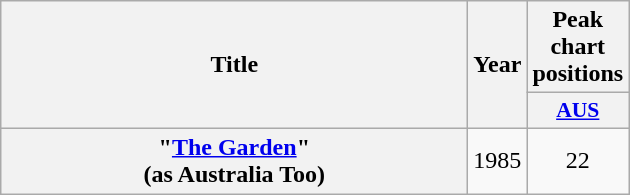<table class="wikitable plainrowheaders" style="text-align:center;" border="1">
<tr>
<th scope="col" rowspan="2" style="width:19em;">Title</th>
<th scope="col" rowspan="2" style="width:1em;">Year</th>
<th scope="col" colspan="1">Peak chart positions</th>
</tr>
<tr>
<th scope="col" style="width:3em;font-size:90%;"><a href='#'>AUS</a><br></th>
</tr>
<tr>
<th scope="row">"<a href='#'>The Garden</a>"<br><span>(as Australia Too)</span></th>
<td>1985</td>
<td>22</td>
</tr>
</table>
